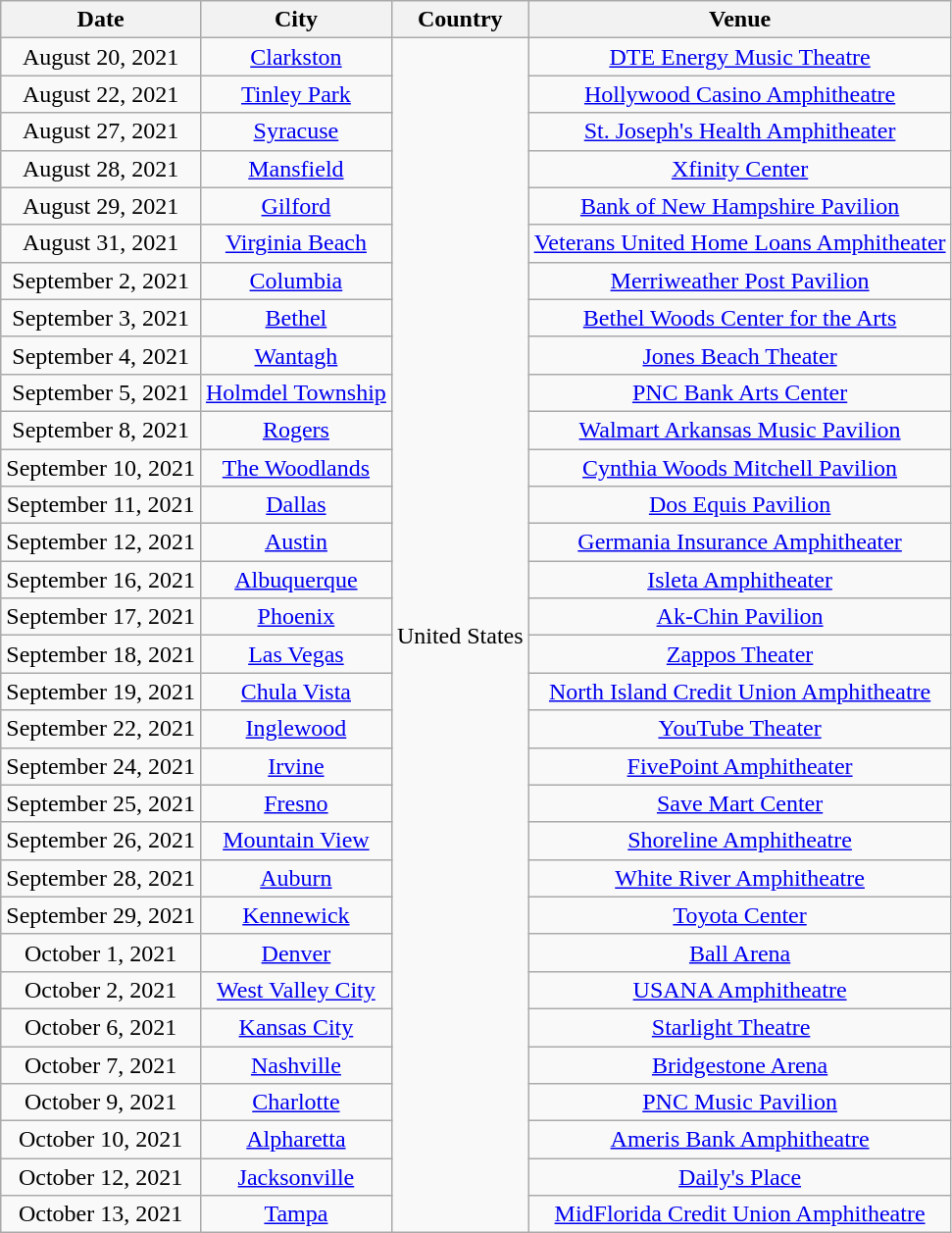<table class="wikitable plainrowheaders" style="text-align:center;">
<tr>
<th>Date</th>
<th>City</th>
<th>Country</th>
<th>Venue</th>
</tr>
<tr>
<td>August 20, 2021</td>
<td><a href='#'>Clarkston</a></td>
<td rowspan="32">United States</td>
<td><a href='#'>DTE Energy Music Theatre</a></td>
</tr>
<tr>
<td>August 22, 2021</td>
<td><a href='#'>Tinley Park</a></td>
<td><a href='#'>Hollywood Casino Amphitheatre</a></td>
</tr>
<tr>
<td>August 27, 2021</td>
<td><a href='#'>Syracuse</a></td>
<td><a href='#'>St. Joseph's Health Amphitheater</a></td>
</tr>
<tr>
<td>August 28, 2021</td>
<td><a href='#'>Mansfield</a></td>
<td><a href='#'>Xfinity Center</a></td>
</tr>
<tr>
<td>August 29, 2021</td>
<td><a href='#'>Gilford</a></td>
<td><a href='#'>Bank of New Hampshire Pavilion</a></td>
</tr>
<tr>
<td>August 31, 2021</td>
<td><a href='#'>Virginia Beach</a></td>
<td><a href='#'>Veterans United Home Loans Amphitheater</a></td>
</tr>
<tr>
<td>September 2, 2021</td>
<td><a href='#'>Columbia</a></td>
<td><a href='#'>Merriweather Post Pavilion</a></td>
</tr>
<tr>
<td>September 3, 2021</td>
<td><a href='#'>Bethel</a></td>
<td><a href='#'>Bethel Woods Center for the Arts</a></td>
</tr>
<tr>
<td>September 4, 2021</td>
<td><a href='#'>Wantagh</a></td>
<td><a href='#'>Jones Beach Theater</a></td>
</tr>
<tr>
<td>September 5, 2021</td>
<td><a href='#'>Holmdel Township</a></td>
<td><a href='#'>PNC Bank Arts Center</a></td>
</tr>
<tr>
<td>September 8, 2021</td>
<td><a href='#'>Rogers</a></td>
<td><a href='#'>Walmart Arkansas Music Pavilion</a></td>
</tr>
<tr>
<td>September 10, 2021</td>
<td><a href='#'>The Woodlands</a></td>
<td><a href='#'>Cynthia Woods Mitchell Pavilion</a></td>
</tr>
<tr>
<td>September 11, 2021</td>
<td><a href='#'>Dallas</a></td>
<td><a href='#'>Dos Equis Pavilion</a></td>
</tr>
<tr>
<td>September 12, 2021</td>
<td><a href='#'>Austin</a></td>
<td><a href='#'>Germania Insurance Amphitheater</a></td>
</tr>
<tr>
<td>September 16, 2021</td>
<td><a href='#'>Albuquerque</a></td>
<td><a href='#'>Isleta Amphitheater</a></td>
</tr>
<tr>
<td>September 17, 2021</td>
<td><a href='#'>Phoenix</a></td>
<td><a href='#'>Ak-Chin Pavilion</a></td>
</tr>
<tr>
<td>September 18, 2021</td>
<td><a href='#'>Las Vegas</a></td>
<td><a href='#'>Zappos Theater</a></td>
</tr>
<tr>
<td>September 19, 2021</td>
<td><a href='#'>Chula Vista</a></td>
<td><a href='#'>North Island Credit Union Amphitheatre</a></td>
</tr>
<tr>
<td>September 22, 2021</td>
<td><a href='#'>Inglewood</a></td>
<td><a href='#'>YouTube Theater</a></td>
</tr>
<tr>
<td>September 24, 2021</td>
<td><a href='#'>Irvine</a></td>
<td><a href='#'>FivePoint Amphitheater</a></td>
</tr>
<tr>
<td>September 25, 2021</td>
<td><a href='#'>Fresno</a></td>
<td><a href='#'>Save Mart Center</a></td>
</tr>
<tr>
<td>September 26, 2021</td>
<td><a href='#'>Mountain View</a></td>
<td><a href='#'>Shoreline Amphitheatre</a></td>
</tr>
<tr>
<td>September 28, 2021</td>
<td><a href='#'>Auburn</a></td>
<td><a href='#'>White River Amphitheatre</a></td>
</tr>
<tr>
<td>September 29, 2021</td>
<td><a href='#'>Kennewick</a></td>
<td><a href='#'>Toyota Center</a></td>
</tr>
<tr>
<td>October 1, 2021</td>
<td><a href='#'>Denver</a></td>
<td><a href='#'>Ball Arena</a></td>
</tr>
<tr>
<td>October 2, 2021</td>
<td><a href='#'>West Valley City</a></td>
<td><a href='#'>USANA Amphitheatre</a></td>
</tr>
<tr>
<td>October 6, 2021</td>
<td><a href='#'>Kansas City</a></td>
<td><a href='#'>Starlight Theatre</a>   </td>
</tr>
<tr>
<td>October 7, 2021</td>
<td><a href='#'>Nashville</a></td>
<td><a href='#'>Bridgestone Arena</a></td>
</tr>
<tr>
<td>October 9, 2021</td>
<td><a href='#'>Charlotte</a></td>
<td><a href='#'>PNC Music Pavilion</a></td>
</tr>
<tr>
<td>October 10, 2021</td>
<td><a href='#'>Alpharetta</a></td>
<td><a href='#'>Ameris Bank Amphitheatre</a></td>
</tr>
<tr>
<td>October 12, 2021</td>
<td><a href='#'>Jacksonville</a></td>
<td><a href='#'>Daily's Place</a></td>
</tr>
<tr>
<td>October 13, 2021</td>
<td><a href='#'>Tampa</a></td>
<td><a href='#'>MidFlorida Credit Union Amphitheatre</a></td>
</tr>
</table>
